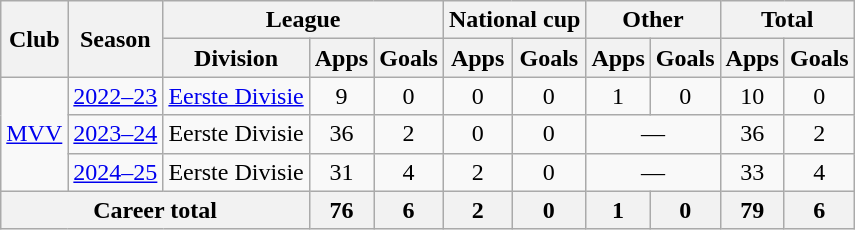<table class="wikitable" style="text-align:center">
<tr>
<th rowspan="2">Club</th>
<th rowspan="2">Season</th>
<th colspan="3">League</th>
<th colspan="2">National cup</th>
<th colspan="2">Other</th>
<th colspan="2">Total</th>
</tr>
<tr>
<th>Division</th>
<th>Apps</th>
<th>Goals</th>
<th>Apps</th>
<th>Goals</th>
<th>Apps</th>
<th>Goals</th>
<th>Apps</th>
<th>Goals</th>
</tr>
<tr>
<td rowspan="3"><a href='#'>MVV</a></td>
<td><a href='#'>2022–23</a></td>
<td><a href='#'>Eerste Divisie</a></td>
<td>9</td>
<td>0</td>
<td>0</td>
<td>0</td>
<td>1</td>
<td>0</td>
<td>10</td>
<td>0</td>
</tr>
<tr>
<td><a href='#'>2023–24</a></td>
<td>Eerste Divisie</td>
<td>36</td>
<td>2</td>
<td>0</td>
<td>0</td>
<td colspan="2">—</td>
<td>36</td>
<td>2</td>
</tr>
<tr>
<td><a href='#'>2024–25</a></td>
<td>Eerste Divisie</td>
<td>31</td>
<td>4</td>
<td>2</td>
<td>0</td>
<td colspan="2">—</td>
<td>33</td>
<td>4</td>
</tr>
<tr>
<th colspan="3">Career total</th>
<th>76</th>
<th>6</th>
<th>2</th>
<th>0</th>
<th>1</th>
<th>0</th>
<th>79</th>
<th>6</th>
</tr>
</table>
